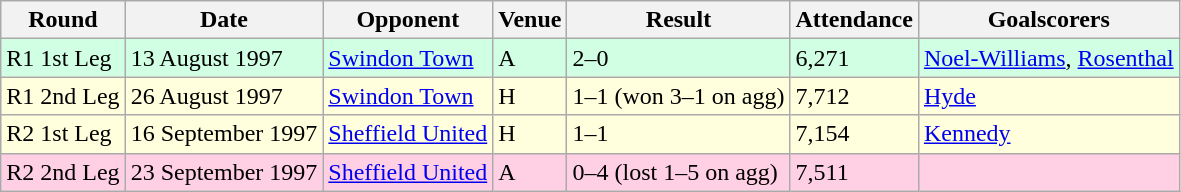<table class="wikitable">
<tr>
<th>Round</th>
<th>Date</th>
<th>Opponent</th>
<th>Venue</th>
<th>Result</th>
<th>Attendance</th>
<th>Goalscorers</th>
</tr>
<tr style="background-color: #d0ffe3;">
<td>R1 1st Leg</td>
<td>13 August 1997</td>
<td><a href='#'>Swindon Town</a></td>
<td>A</td>
<td>2–0</td>
<td>6,271</td>
<td><a href='#'>Noel-Williams</a>, <a href='#'>Rosenthal</a></td>
</tr>
<tr style="background-color: #ffffdd;">
<td>R1 2nd Leg</td>
<td>26 August 1997</td>
<td><a href='#'>Swindon Town</a></td>
<td>H</td>
<td>1–1 (won 3–1 on agg)</td>
<td>7,712</td>
<td><a href='#'>Hyde</a></td>
</tr>
<tr style="background-color: #ffffdd;">
<td>R2 1st Leg</td>
<td>16 September 1997</td>
<td><a href='#'>Sheffield United</a></td>
<td>H</td>
<td>1–1</td>
<td>7,154</td>
<td><a href='#'>Kennedy</a></td>
</tr>
<tr style="background-color: #ffd0e3;">
<td>R2 2nd Leg</td>
<td>23 September 1997</td>
<td><a href='#'>Sheffield United</a></td>
<td>A</td>
<td>0–4 (lost 1–5 on agg)</td>
<td>7,511</td>
<td></td>
</tr>
</table>
